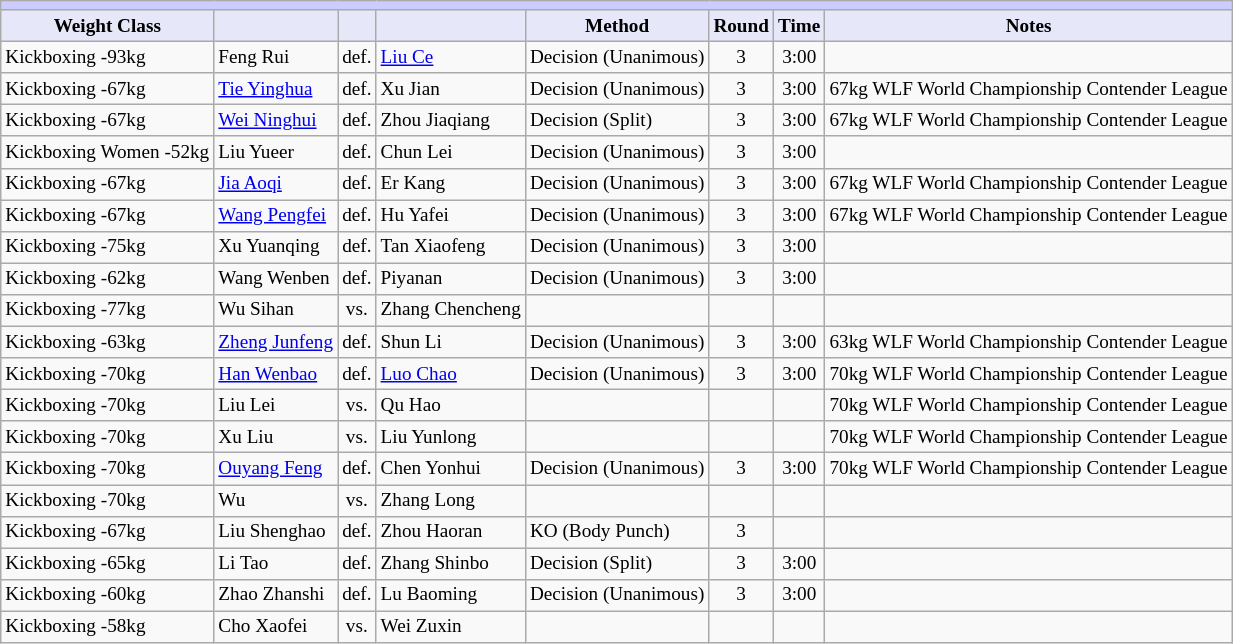<table class="wikitable" style="font-size: 80%;">
<tr>
<th colspan="8" style="background-color: #ccf; color: #000080; text-align: center;"></th>
</tr>
<tr>
<th colspan="1" style="background-color: #E6E8FA; color: #000000; text-align: center;">Weight Class</th>
<th colspan="1" style="background-color: #E6E8FA; color: #000000; text-align: center;"></th>
<th colspan="1" style="background-color: #E6E8FA; color: #000000; text-align: center;"></th>
<th colspan="1" style="background-color: #E6E8FA; color: #000000; text-align: center;"></th>
<th colspan="1" style="background-color: #E6E8FA; color: #000000; text-align: center;">Method</th>
<th colspan="1" style="background-color: #E6E8FA; color: #000000; text-align: center;">Round</th>
<th colspan="1" style="background-color: #E6E8FA; color: #000000; text-align: center;">Time</th>
<th colspan="1" style="background-color: #E6E8FA; color: #000000; text-align: center;">Notes</th>
</tr>
<tr>
<td>Kickboxing -93kg</td>
<td> Feng Rui</td>
<td align=center>def.</td>
<td> <a href='#'>Liu Ce</a></td>
<td>Decision (Unanimous)</td>
<td align=center>3</td>
<td align=center>3:00</td>
<td></td>
</tr>
<tr>
<td>Kickboxing -67kg</td>
<td> <a href='#'>Tie Yinghua</a></td>
<td align=center>def.</td>
<td> Xu Jian</td>
<td>Decision (Unanimous)</td>
<td align=center>3</td>
<td align=center>3:00</td>
<td>67kg WLF World Championship Contender League</td>
</tr>
<tr>
<td>Kickboxing -67kg</td>
<td> <a href='#'>Wei Ninghui</a></td>
<td align=center>def.</td>
<td> Zhou Jiaqiang</td>
<td>Decision (Split)</td>
<td align=center>3</td>
<td align=center>3:00</td>
<td>67kg WLF World Championship Contender League</td>
</tr>
<tr>
<td>Kickboxing Women -52kg</td>
<td> Liu Yueer</td>
<td align=center>def.</td>
<td> Chun Lei</td>
<td>Decision (Unanimous)</td>
<td align=center>3</td>
<td align=center>3:00</td>
<td></td>
</tr>
<tr>
<td>Kickboxing -67kg</td>
<td> <a href='#'>Jia Aoqi</a></td>
<td align=center>def.</td>
<td> Er Kang</td>
<td>Decision (Unanimous)</td>
<td align=center>3</td>
<td align=center>3:00</td>
<td>67kg WLF World Championship Contender League</td>
</tr>
<tr>
<td>Kickboxing -67kg</td>
<td> <a href='#'>Wang Pengfei</a></td>
<td align=center>def.</td>
<td> Hu Yafei</td>
<td>Decision (Unanimous)</td>
<td align=center>3</td>
<td align=center>3:00</td>
<td>67kg WLF World Championship Contender League</td>
</tr>
<tr>
<td>Kickboxing -75kg</td>
<td> Xu Yuanqing</td>
<td align=center>def.</td>
<td> Tan Xiaofeng</td>
<td>Decision (Unanimous)</td>
<td align=center>3</td>
<td align=center>3:00</td>
<td></td>
</tr>
<tr>
<td>Kickboxing -62kg</td>
<td> Wang Wenben</td>
<td align=center>def.</td>
<td> Piyanan</td>
<td>Decision (Unanimous)</td>
<td align=center>3</td>
<td align=center>3:00</td>
<td></td>
</tr>
<tr>
<td>Kickboxing -77kg</td>
<td> Wu Sihan</td>
<td align=center>vs.</td>
<td> Zhang Chencheng</td>
<td></td>
<td align=center></td>
<td align=center></td>
<td></td>
</tr>
<tr>
<td>Kickboxing -63kg</td>
<td> <a href='#'>Zheng Junfeng</a></td>
<td align=center>def.</td>
<td> Shun Li</td>
<td>Decision (Unanimous)</td>
<td align=center>3</td>
<td align=center>3:00</td>
<td>63kg WLF World Championship Contender League</td>
</tr>
<tr>
<td>Kickboxing -70kg</td>
<td> <a href='#'>Han Wenbao</a></td>
<td align=center>def.</td>
<td> <a href='#'>Luo Chao</a></td>
<td>Decision (Unanimous)</td>
<td align=center>3</td>
<td align=center>3:00</td>
<td>70kg WLF World Championship Contender League</td>
</tr>
<tr>
<td>Kickboxing -70kg</td>
<td> Liu Lei</td>
<td align=center>vs.</td>
<td> Qu Hao</td>
<td></td>
<td align=center></td>
<td align=center></td>
<td>70kg WLF World Championship Contender League</td>
</tr>
<tr>
<td>Kickboxing -70kg</td>
<td> Xu Liu</td>
<td align=center>vs.</td>
<td> Liu Yunlong</td>
<td></td>
<td align=center></td>
<td align=center></td>
<td>70kg WLF World Championship Contender League</td>
</tr>
<tr>
<td>Kickboxing -70kg</td>
<td> <a href='#'>Ouyang Feng</a></td>
<td align=center>def.</td>
<td> Chen Yonhui</td>
<td>Decision (Unanimous)</td>
<td align=center>3</td>
<td align=center>3:00</td>
<td>70kg WLF World Championship Contender League</td>
</tr>
<tr>
<td>Kickboxing -70kg</td>
<td> Wu</td>
<td align=center>vs.</td>
<td> Zhang Long</td>
<td></td>
<td align=center></td>
<td align=center></td>
<td></td>
</tr>
<tr>
<td>Kickboxing -67kg</td>
<td> Liu Shenghao</td>
<td align=center>def.</td>
<td> Zhou Haoran</td>
<td>KO (Body Punch)</td>
<td align=center>3</td>
<td align=center></td>
<td></td>
</tr>
<tr>
<td>Kickboxing -65kg</td>
<td> Li Tao</td>
<td align=center>def.</td>
<td> Zhang Shinbo</td>
<td>Decision (Split)</td>
<td align=center>3</td>
<td align=center>3:00</td>
<td></td>
</tr>
<tr>
<td>Kickboxing -60kg</td>
<td> Zhao Zhanshi</td>
<td align=center>def.</td>
<td> Lu Baoming</td>
<td>Decision (Unanimous)</td>
<td align=center>3</td>
<td align=center>3:00</td>
<td></td>
</tr>
<tr>
<td>Kickboxing -58kg</td>
<td> Cho Xaofei</td>
<td align=center>vs.</td>
<td> Wei Zuxin</td>
<td></td>
<td align=center></td>
<td align=center></td>
<td></td>
</tr>
</table>
